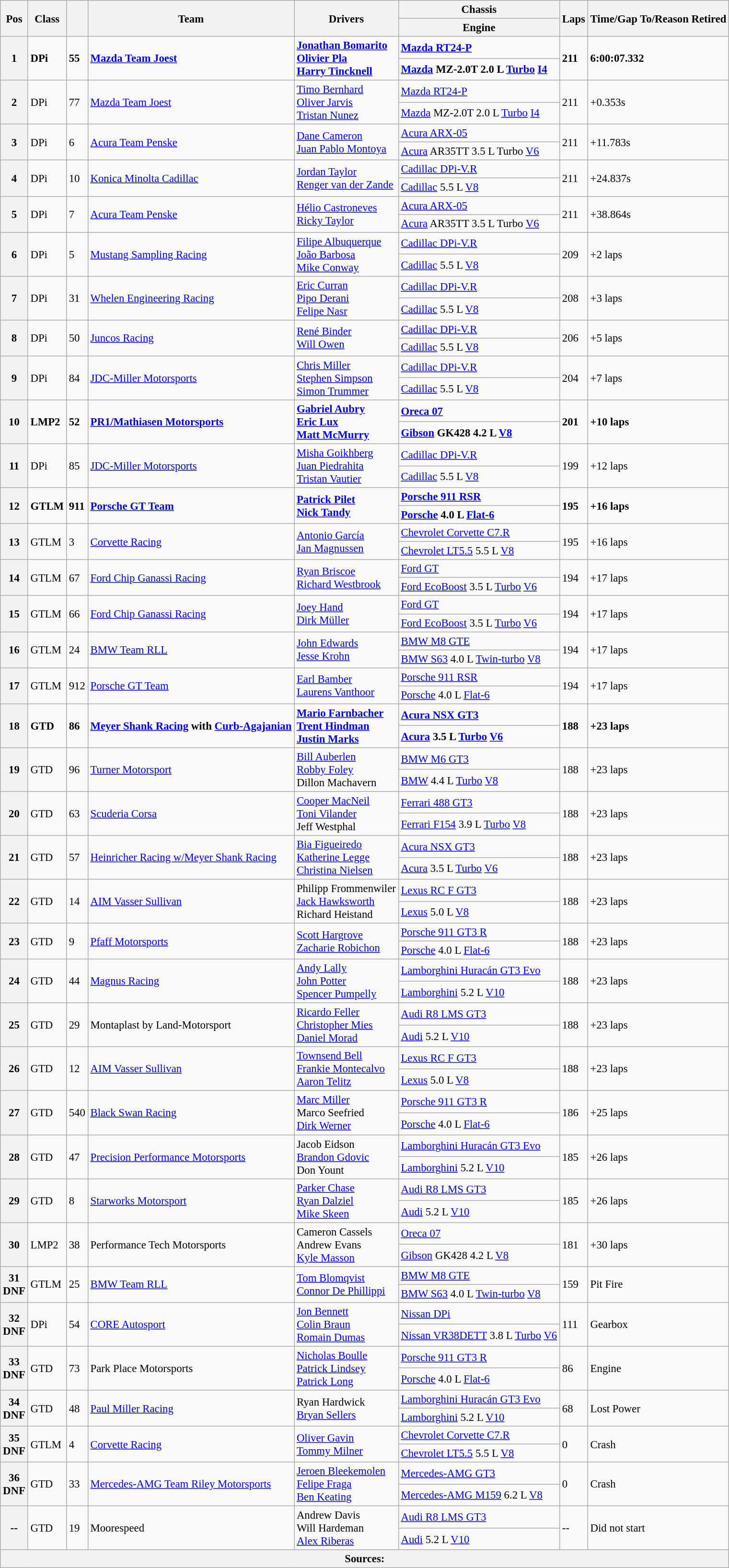<table class="wikitable" style="font-size: 95%;">
<tr>
<th rowspan=2>Pos</th>
<th rowspan=2>Class</th>
<th rowspan=2></th>
<th rowspan=2>Team</th>
<th rowspan=2>Drivers</th>
<th>Chassis</th>
<th rowspan=2>Laps</th>
<th rowspan=2>Time/Gap To/Reason Retired</th>
</tr>
<tr>
<th>Engine</th>
</tr>
<tr style="font-weight:bold">
<th rowspan=2>1</th>
<td rowspan=2>DPi</td>
<td rowspan=2>55</td>
<td rowspan=2> <a href='#'>Mazda Team Joest</a></td>
<td rowspan=2> <a href='#'>Jonathan Bomarito</a><br> <a href='#'>Olivier Pla</a><br> <a href='#'>Harry Tincknell</a></td>
<td><a href='#'>Mazda RT24-P</a></td>
<td rowspan=2>211</td>
<td rowspan=2>6:00:07.332</td>
</tr>
<tr style="font-weight:bold">
<td><a href='#'>Mazda</a> MZ-2.0T 2.0 L <a href='#'>Turbo</a> <a href='#'>I4</a></td>
</tr>
<tr>
<th rowspan=2>2</th>
<td rowspan=2>DPi</td>
<td rowspan=2>77</td>
<td rowspan=2> <a href='#'>Mazda Team Joest</a></td>
<td rowspan=2> <a href='#'>Timo Bernhard</a><br> <a href='#'>Oliver Jarvis</a><br> <a href='#'>Tristan Nunez</a></td>
<td><a href='#'>Mazda RT24-P</a></td>
<td rowspan=2>211</td>
<td rowspan=2>+0.353s</td>
</tr>
<tr>
<td><a href='#'>Mazda</a> MZ-2.0T 2.0 L <a href='#'>Turbo</a> <a href='#'>I4</a></td>
</tr>
<tr>
<th rowspan=2>3</th>
<td rowspan=2>DPi</td>
<td rowspan=2>6</td>
<td rowspan=2> <a href='#'>Acura Team Penske</a></td>
<td rowspan=2> <a href='#'>Dane Cameron</a><br> <a href='#'>Juan Pablo Montoya</a></td>
<td><a href='#'>Acura ARX-05</a></td>
<td rowspan=2>211</td>
<td rowspan=2>+11.783s</td>
</tr>
<tr>
<td><a href='#'>Acura</a> AR35TT 3.5 L Turbo <a href='#'>V6</a></td>
</tr>
<tr>
<th rowspan=2>4</th>
<td rowspan=2>DPi</td>
<td rowspan=2>10</td>
<td rowspan=2> <a href='#'>Konica Minolta Cadillac</a></td>
<td rowspan=2> <a href='#'>Jordan Taylor</a><br> <a href='#'>Renger van der Zande</a></td>
<td><a href='#'>Cadillac DPi-V.R</a></td>
<td rowspan=2>211</td>
<td rowspan=2>+24.837s</td>
</tr>
<tr>
<td><a href='#'>Cadillac</a> 5.5 L <a href='#'>V8</a></td>
</tr>
<tr>
<th rowspan=2>5</th>
<td rowspan=2>DPi</td>
<td rowspan=2>7</td>
<td rowspan=2> <a href='#'>Acura Team Penske</a></td>
<td rowspan=2> <a href='#'>Hélio Castroneves</a><br> <a href='#'>Ricky Taylor</a></td>
<td><a href='#'>Acura ARX-05</a></td>
<td rowspan=2>211</td>
<td rowspan=2>+38.864s</td>
</tr>
<tr>
<td><a href='#'>Acura</a> AR35TT 3.5 L Turbo <a href='#'>V6</a></td>
</tr>
<tr>
<th rowspan=2>6</th>
<td rowspan=2>DPi</td>
<td rowspan=2>5</td>
<td rowspan=2> <a href='#'>Mustang Sampling Racing</a></td>
<td rowspan=2> <a href='#'>Filipe Albuquerque</a><br> <a href='#'>João Barbosa</a><br> <a href='#'>Mike Conway</a></td>
<td><a href='#'>Cadillac DPi-V.R</a></td>
<td rowspan=2>209</td>
<td rowspan=2>+2 laps</td>
</tr>
<tr>
<td><a href='#'>Cadillac</a> 5.5 L <a href='#'>V8</a></td>
</tr>
<tr>
<th rowspan=2>7</th>
<td rowspan=2>DPi</td>
<td rowspan=2>31</td>
<td rowspan=2> <a href='#'>Whelen Engineering Racing</a></td>
<td rowspan=2> <a href='#'>Eric Curran</a><br> <a href='#'>Pipo Derani</a><br> <a href='#'>Felipe Nasr</a></td>
<td><a href='#'>Cadillac DPi-V.R</a></td>
<td rowspan=2>208</td>
<td rowspan=2>+3 laps</td>
</tr>
<tr>
<td><a href='#'>Cadillac</a> 5.5 L <a href='#'>V8</a></td>
</tr>
<tr>
<th rowspan=2>8</th>
<td rowspan=2>DPi</td>
<td rowspan=2>50</td>
<td rowspan=2> <a href='#'>Juncos Racing</a></td>
<td rowspan=2> <a href='#'>René Binder</a><br> <a href='#'>Will Owen</a></td>
<td><a href='#'>Cadillac DPi-V.R</a></td>
<td rowspan=2>206</td>
<td rowspan=2>+5 laps</td>
</tr>
<tr>
<td><a href='#'>Cadillac</a> 5.5 L <a href='#'>V8</a></td>
</tr>
<tr>
<th rowspan=2>9</th>
<td rowspan=2>DPi</td>
<td rowspan=2>84</td>
<td rowspan=2> <a href='#'>JDC-Miller Motorsports</a></td>
<td rowspan=2> <a href='#'>Chris Miller</a><br> <a href='#'>Stephen Simpson</a><br> <a href='#'>Simon Trummer</a></td>
<td><a href='#'>Cadillac DPi-V.R</a></td>
<td rowspan=2>204</td>
<td rowspan=2>+7 laps</td>
</tr>
<tr>
<td><a href='#'>Cadillac</a> 5.5 L <a href='#'>V8</a></td>
</tr>
<tr style="font-weight:bold">
<th rowspan=2>10</th>
<td rowspan=2>LMP2</td>
<td rowspan=2>52</td>
<td rowspan=2> <a href='#'>PR1/Mathiasen Motorsports</a></td>
<td rowspan=2> <a href='#'>Gabriel Aubry</a><br> <a href='#'>Eric Lux</a><br> <a href='#'>Matt McMurry</a></td>
<td><a href='#'>Oreca 07</a></td>
<td rowspan=2>201</td>
<td rowspan=2>+10 laps</td>
</tr>
<tr style="font-weight:bold">
<td><a href='#'>Gibson</a> GK428 4.2 L <a href='#'>V8</a></td>
</tr>
<tr>
<th rowspan=2>11</th>
<td rowspan=2>DPi</td>
<td rowspan=2>85</td>
<td rowspan=2> <a href='#'>JDC-Miller Motorsports</a></td>
<td rowspan=2> <a href='#'>Misha Goikhberg</a><br> <a href='#'>Juan Piedrahita</a><br> <a href='#'>Tristan Vautier</a></td>
<td><a href='#'>Cadillac DPi-V.R</a></td>
<td rowspan=2>199</td>
<td rowspan=2>+12 laps</td>
</tr>
<tr>
<td><a href='#'>Cadillac</a> 5.5 L <a href='#'>V8</a></td>
</tr>
<tr style="font-weight:bold">
<th rowspan=2>12</th>
<td rowspan=2>GTLM</td>
<td rowspan=2>911</td>
<td rowspan=2> <a href='#'>Porsche GT Team</a></td>
<td rowspan=2> <a href='#'>Patrick Pilet</a><br> <a href='#'>Nick Tandy</a></td>
<td><a href='#'>Porsche 911 RSR</a></td>
<td rowspan=2>195</td>
<td rowspan=2>+16 laps</td>
</tr>
<tr style="font-weight:bold">
<td><a href='#'>Porsche</a> 4.0 L <a href='#'>Flat-6</a></td>
</tr>
<tr>
<th rowspan=2>13</th>
<td rowspan=2>GTLM</td>
<td rowspan=2>3</td>
<td rowspan=2> <a href='#'>Corvette Racing</a></td>
<td rowspan=2> <a href='#'>Antonio García</a><br> <a href='#'>Jan Magnussen</a></td>
<td><a href='#'>Chevrolet Corvette C7.R</a></td>
<td rowspan=2>195</td>
<td rowspan=2>+16 laps</td>
</tr>
<tr>
<td><a href='#'>Chevrolet LT5.5</a> 5.5 L <a href='#'>V8</a></td>
</tr>
<tr>
<th rowspan=2>14</th>
<td rowspan=2>GTLM</td>
<td rowspan=2>67</td>
<td rowspan=2> <a href='#'>Ford Chip Ganassi Racing</a></td>
<td rowspan=2> <a href='#'>Ryan Briscoe</a><br> <a href='#'>Richard Westbrook</a></td>
<td><a href='#'>Ford GT</a></td>
<td rowspan=2>194</td>
<td rowspan=2>+17 laps</td>
</tr>
<tr>
<td><a href='#'>Ford EcoBoost</a> 3.5 L <a href='#'>Turbo</a> <a href='#'>V6</a></td>
</tr>
<tr>
<th rowspan=2>15</th>
<td rowspan=2>GTLM</td>
<td rowspan=2>66</td>
<td rowspan=2> <a href='#'>Ford Chip Ganassi Racing</a></td>
<td rowspan=2> <a href='#'>Joey Hand</a><br> <a href='#'>Dirk Müller</a></td>
<td><a href='#'>Ford GT</a></td>
<td rowspan=2>194</td>
<td rowspan=2>+17 laps</td>
</tr>
<tr>
<td><a href='#'>Ford EcoBoost</a> 3.5 L <a href='#'>Turbo</a> <a href='#'>V6</a></td>
</tr>
<tr>
<th rowspan=2>16</th>
<td rowspan=2>GTLM</td>
<td rowspan=2>24</td>
<td rowspan=2> <a href='#'>BMW Team RLL</a></td>
<td rowspan=2> <a href='#'>John Edwards</a><br> <a href='#'>Jesse Krohn</a></td>
<td><a href='#'>BMW M8 GTE</a></td>
<td rowspan=2>194</td>
<td rowspan=2>+17 laps</td>
</tr>
<tr>
<td><a href='#'>BMW S63</a> 4.0 L <a href='#'>Twin-turbo</a> <a href='#'>V8</a></td>
</tr>
<tr>
<th rowspan=2>17</th>
<td rowspan=2>GTLM</td>
<td rowspan=2>912</td>
<td rowspan=2> <a href='#'>Porsche GT Team</a></td>
<td rowspan=2> <a href='#'>Earl Bamber</a><br> <a href='#'>Laurens Vanthoor</a></td>
<td><a href='#'>Porsche 911 RSR</a></td>
<td rowspan=2>194</td>
<td rowspan=2>+17 laps</td>
</tr>
<tr>
<td><a href='#'>Porsche</a> 4.0 L <a href='#'>Flat-6</a></td>
</tr>
<tr style="font-weight:bold">
<th rowspan=2>18</th>
<td rowspan=2>GTD</td>
<td rowspan=2>86</td>
<td rowspan=2> <a href='#'>Meyer Shank Racing</a> with <a href='#'>Curb-Agajanian</a></td>
<td rowspan=2> <a href='#'>Mario Farnbacher</a><br> <a href='#'>Trent Hindman</a><br> <a href='#'>Justin Marks</a></td>
<td><a href='#'>Acura NSX GT3</a></td>
<td rowspan=2>188</td>
<td rowspan=2>+23 laps</td>
</tr>
<tr style="font-weight:bold">
<td><a href='#'>Acura</a> 3.5 L <a href='#'>Turbo</a> <a href='#'>V6</a></td>
</tr>
<tr>
<th rowspan=2>19</th>
<td rowspan=2>GTD</td>
<td rowspan=2>96</td>
<td rowspan=2> <a href='#'>Turner Motorsport</a></td>
<td rowspan=2> <a href='#'>Bill Auberlen</a><br> <a href='#'>Robby Foley</a><br> Dillon Machavern</td>
<td><a href='#'>BMW M6 GT3</a></td>
<td rowspan=2>188</td>
<td rowspan=2>+23 laps</td>
</tr>
<tr>
<td><a href='#'>BMW</a> 4.4 L <a href='#'>Turbo</a> <a href='#'>V8</a></td>
</tr>
<tr>
<th rowspan=2>20</th>
<td rowspan=2>GTD</td>
<td rowspan=2>63</td>
<td rowspan=2> <a href='#'>Scuderia Corsa</a></td>
<td rowspan=2> <a href='#'>Cooper MacNeil</a><br> <a href='#'>Toni Vilander</a><br> Jeff Westphal</td>
<td><a href='#'>Ferrari 488 GT3</a></td>
<td rowspan=2>188</td>
<td rowspan=2>+23 laps</td>
</tr>
<tr>
<td><a href='#'>Ferrari F154</a> 3.9 L <a href='#'>Turbo</a> <a href='#'>V8</a></td>
</tr>
<tr>
<th rowspan=2>21</th>
<td rowspan=2>GTD</td>
<td rowspan=2>57</td>
<td rowspan=2> <a href='#'>Heinricher Racing w/Meyer Shank Racing</a></td>
<td rowspan=2> <a href='#'>Bia Figueiredo</a><br> <a href='#'>Katherine Legge</a><br> <a href='#'>Christina Nielsen</a></td>
<td><a href='#'>Acura NSX GT3</a></td>
<td rowspan=2>188</td>
<td rowspan=2>+23 laps</td>
</tr>
<tr>
<td><a href='#'>Acura</a> 3.5 L <a href='#'>Turbo</a> <a href='#'>V6</a></td>
</tr>
<tr>
<th rowspan=2>22</th>
<td rowspan=2>GTD</td>
<td rowspan=2>14</td>
<td rowspan=2> <a href='#'>AIM Vasser Sullivan</a></td>
<td rowspan=2> Philipp Frommenwiler<br> <a href='#'>Jack Hawksworth</a><br> Richard Heistand</td>
<td><a href='#'>Lexus RC F GT3</a></td>
<td rowspan=2>188</td>
<td rowspan=2>+23 laps</td>
</tr>
<tr>
<td><a href='#'>Lexus</a> 5.0 L <a href='#'>V8</a></td>
</tr>
<tr>
<th rowspan=2>23</th>
<td rowspan=2>GTD</td>
<td rowspan=2>9</td>
<td rowspan=2> <a href='#'>Pfaff Motorsports</a></td>
<td rowspan=2> <a href='#'>Scott Hargrove</a><br> <a href='#'>Zacharie Robichon</a></td>
<td><a href='#'>Porsche 911 GT3 R</a></td>
<td rowspan=2>188</td>
<td rowspan=2>+23 laps</td>
</tr>
<tr>
<td><a href='#'>Porsche</a> 4.0 L <a href='#'>Flat-6</a></td>
</tr>
<tr>
<th rowspan=2>24</th>
<td rowspan=2>GTD</td>
<td rowspan=2>44</td>
<td rowspan=2> <a href='#'>Magnus Racing</a></td>
<td rowspan=2> <a href='#'>Andy Lally</a><br> <a href='#'>John Potter</a><br> <a href='#'>Spencer Pumpelly</a></td>
<td><a href='#'>Lamborghini Huracán GT3 Evo</a></td>
<td rowspan=2>188</td>
<td rowspan=2>+23 laps</td>
</tr>
<tr>
<td><a href='#'>Lamborghini</a> 5.2 L <a href='#'>V10</a></td>
</tr>
<tr>
<th rowspan=2>25</th>
<td rowspan=2>GTD</td>
<td rowspan=2>29</td>
<td rowspan=2> Montaplast by Land-Motorsport</td>
<td rowspan=2> <a href='#'>Ricardo Feller</a><br> <a href='#'>Christopher Mies</a><br> <a href='#'>Daniel Morad</a></td>
<td><a href='#'>Audi R8 LMS GT3</a></td>
<td rowspan=2>188</td>
<td rowspan=2>+23 laps</td>
</tr>
<tr>
<td><a href='#'>Audi</a> 5.2 L <a href='#'>V10</a></td>
</tr>
<tr>
<th rowspan=2>26</th>
<td rowspan=2>GTD</td>
<td rowspan=2>12</td>
<td rowspan=2> <a href='#'>AIM Vasser Sullivan</a></td>
<td rowspan=2> <a href='#'>Townsend Bell</a><br> <a href='#'>Frankie Montecalvo</a><br> <a href='#'>Aaron Telitz</a></td>
<td><a href='#'>Lexus RC F GT3</a></td>
<td rowspan=2>188</td>
<td rowspan=2>+23 laps</td>
</tr>
<tr>
<td><a href='#'>Lexus</a> 5.0 L <a href='#'>V8</a></td>
</tr>
<tr>
<th rowspan=2>27</th>
<td rowspan=2>GTD</td>
<td rowspan=2>540</td>
<td rowspan=2> <a href='#'>Black Swan Racing</a></td>
<td rowspan=2> <a href='#'>Marc Miller</a><br> Marco Seefried<br> <a href='#'>Dirk Werner</a></td>
<td><a href='#'>Porsche 911 GT3 R</a></td>
<td rowspan=2>186</td>
<td rowspan=2>+25 laps</td>
</tr>
<tr>
<td><a href='#'>Porsche</a> 4.0 L <a href='#'>Flat-6</a></td>
</tr>
<tr>
<th rowspan=2>28</th>
<td rowspan=2>GTD</td>
<td rowspan=2>47</td>
<td rowspan=2> <a href='#'>Precision Performance Motorsports</a></td>
<td rowspan=2> Jacob Eidson<br> <a href='#'>Brandon Gdovic</a><br> Don Yount</td>
<td><a href='#'>Lamborghini Huracán GT3 Evo</a></td>
<td rowspan=2>185</td>
<td rowspan=2>+26 laps</td>
</tr>
<tr>
<td><a href='#'>Lamborghini</a> 5.2 L <a href='#'>V10</a></td>
</tr>
<tr>
<th rowspan=2>29</th>
<td rowspan=2>GTD</td>
<td rowspan=2>8</td>
<td rowspan=2> <a href='#'>Starworks Motorsport</a></td>
<td rowspan=2> <a href='#'>Parker Chase</a><br> <a href='#'>Ryan Dalziel</a><br> <a href='#'>Mike Skeen</a></td>
<td><a href='#'>Audi R8 LMS GT3</a></td>
<td rowspan=2>185</td>
<td rowspan=2>+26 laps</td>
</tr>
<tr>
<td><a href='#'>Audi</a> 5.2 L <a href='#'>V10</a></td>
</tr>
<tr>
<th rowspan=2>30</th>
<td rowspan=2>LMP2</td>
<td rowspan=2>38</td>
<td rowspan=2> Performance Tech Motorsports</td>
<td rowspan=2> Cameron Cassels<br> Andrew Evans<br> <a href='#'>Kyle Masson</a></td>
<td><a href='#'>Oreca 07</a></td>
<td rowspan=2>181</td>
<td rowspan=2>+30 laps</td>
</tr>
<tr>
<td><a href='#'>Gibson</a> GK428 4.2 L <a href='#'>V8</a></td>
</tr>
<tr>
<th rowspan=2>31<br>DNF</th>
<td rowspan=2>GTLM</td>
<td rowspan=2>25</td>
<td rowspan=2> <a href='#'>BMW Team RLL</a></td>
<td rowspan=2> <a href='#'>Tom Blomqvist</a><br> <a href='#'>Connor De Phillippi</a></td>
<td><a href='#'>BMW M8 GTE</a></td>
<td rowspan=2>159</td>
<td rowspan=2>Pit Fire</td>
</tr>
<tr>
<td><a href='#'>BMW S63</a> 4.0 L <a href='#'>Twin-turbo</a> <a href='#'>V8</a></td>
</tr>
<tr>
<th rowspan=2>32<br>DNF</th>
<td rowspan=2>DPi</td>
<td rowspan=2>54</td>
<td rowspan=2> <a href='#'>CORE Autosport</a></td>
<td rowspan=2> <a href='#'>Jon Bennett</a><br> <a href='#'>Colin Braun</a><br> <a href='#'>Romain Dumas</a></td>
<td><a href='#'>Nissan DPi</a></td>
<td rowspan=2>111</td>
<td rowspan=2>Gearbox</td>
</tr>
<tr>
<td><a href='#'>Nissan VR38DETT</a> 3.8 L <a href='#'>Turbo</a> <a href='#'>V6</a></td>
</tr>
<tr>
<th rowspan=2>33<br>DNF</th>
<td rowspan=2>GTD</td>
<td rowspan=2>73</td>
<td rowspan=2> Park Place Motorsports</td>
<td rowspan=2> <a href='#'>Nicholas Boulle</a><br> <a href='#'>Patrick Lindsey</a><br> <a href='#'>Patrick Long</a></td>
<td><a href='#'>Porsche 911 GT3 R</a></td>
<td rowspan=2>86</td>
<td rowspan=2>Engine</td>
</tr>
<tr>
<td><a href='#'>Porsche</a> 4.0 L <a href='#'>Flat-6</a></td>
</tr>
<tr>
<th rowspan=2>34<br>DNF</th>
<td rowspan=2>GTD</td>
<td rowspan=2>48</td>
<td rowspan=2> <a href='#'>Paul Miller Racing</a></td>
<td rowspan=2> Ryan Hardwick<br> <a href='#'>Bryan Sellers</a></td>
<td><a href='#'>Lamborghini Huracán GT3 Evo</a></td>
<td rowspan=2>68</td>
<td rowspan=2>Lost Power</td>
</tr>
<tr>
<td><a href='#'>Lamborghini</a> 5.2 L <a href='#'>V10</a></td>
</tr>
<tr>
<th rowspan=2>35<br>DNF</th>
<td rowspan=2>GTLM</td>
<td rowspan=2>4</td>
<td rowspan=2> <a href='#'>Corvette Racing</a></td>
<td rowspan=2> <a href='#'>Oliver Gavin</a><br> <a href='#'>Tommy Milner</a></td>
<td><a href='#'>Chevrolet Corvette C7.R</a></td>
<td rowspan=2>0</td>
<td rowspan=2>Crash</td>
</tr>
<tr>
<td><a href='#'>Chevrolet LT5.5</a> 5.5 L <a href='#'>V8</a></td>
</tr>
<tr>
<th rowspan=2>36<br>DNF</th>
<td rowspan=2>GTD</td>
<td rowspan=2>33</td>
<td rowspan=2> <a href='#'>Mercedes-AMG Team Riley Motorsports</a></td>
<td rowspan=2> <a href='#'>Jeroen Bleekemolen</a><br> <a href='#'>Felipe Fraga</a><br> <a href='#'>Ben Keating</a></td>
<td><a href='#'>Mercedes-AMG GT3</a></td>
<td rowspan=2>0</td>
<td rowspan=2>Crash</td>
</tr>
<tr>
<td><a href='#'>Mercedes-AMG M159</a> 6.2 L <a href='#'>V8</a></td>
</tr>
<tr style="font-weight:italic">
<th rowspan=2>--</th>
<td rowspan=2>GTD</td>
<td rowspan=2>19</td>
<td rowspan=2> Moorespeed</td>
<td rowspan=2> Andrew Davis<br> Will Hardeman<br> <a href='#'>Alex Riberas</a></td>
<td><a href='#'>Audi R8 LMS GT3</a></td>
<td rowspan=2>--</td>
<td rowspan=2>Did not start</td>
</tr>
<tr style="font-weight:italic">
<td><a href='#'>Audi</a> 5.2 L <a href='#'>V10</a></td>
</tr>
<tr>
<th colspan=8>Sources:</th>
</tr>
</table>
